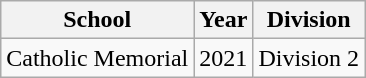<table class="wikitable">
<tr>
<th>School</th>
<th>Year</th>
<th>Division</th>
</tr>
<tr>
<td>Catholic Memorial</td>
<td>2021</td>
<td>Division 2</td>
</tr>
</table>
